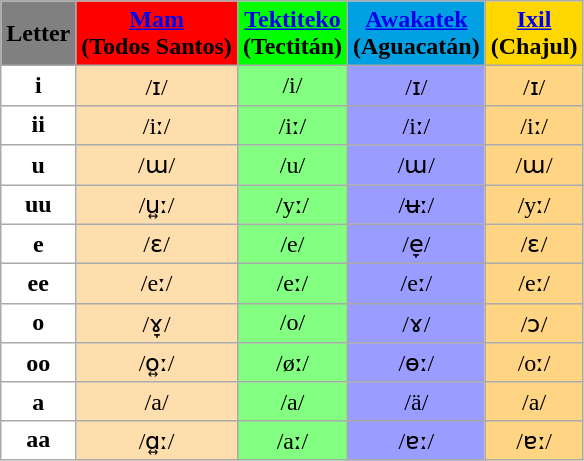<table class="wikitable" style="color:black;">
<tr>
<th style="background-color:grey;">Letter</th>
<th style="background-color:red;"><a href='#'>Mam</a> <br>(Todos Santos)</th>
<th style="background-color:lime;"><a href='#'>Tektiteko</a> <br>(Tectitán)</th>
<th style="background-color:#00A0E2;"><a href='#'>Awakatek</a> <br>(Aguacatán)</th>
<th style="background-color:gold;"><a href='#'>Ixil</a> <br>(Chajul)</th>
</tr>
<tr>
<th style="background-color:white;">i</th>
<td bgcolor="#FFDEAD" align="center">/ɪ/</td>
<td style="background-color:#83FF82;" align="center">/i/</td>
<td style="background-color:#9B9CFF;" align="center">/ɪ/</td>
<td style="background-color:#FFD482;" align="center">/ɪ/</td>
</tr>
<tr>
<th style="background-color:white;">ii</th>
<td bgcolor="#FFDEAD" align="center">/iː/</td>
<td style="background-color:#83FF82;" align="center">/iː/</td>
<td style="background-color:#9B9CFF;" align="center">/iː/</td>
<td style="background-color:#FFD482;" align="center">/iː/</td>
</tr>
<tr>
<th style="background-color:white;">u</th>
<td bgcolor="#FFDEAD" align="center">/ɯ/</td>
<td style="background-color:#83FF82;" align="center">/u/</td>
<td style="background-color:#9B9CFF;" align="center">/ɯ/</td>
<td style="background-color:#FFD482;" align="center">/ɯ/</td>
</tr>
<tr>
<th style="background-color:white;">uu</th>
<td bgcolor="#FFDEAD" align="center">/u͍ː/</td>
<td style="background-color:#83FF82;" align="center">/yː/</td>
<td style="background-color:#9B9CFF;" align="center">/ʉː/</td>
<td style="background-color:#FFD482;" align="center">/yː/</td>
</tr>
<tr>
<th style="background-color:white;">e</th>
<td bgcolor="#FFDEAD" align="center">/ɛ/</td>
<td style="background-color:#83FF82;" align="center">/e/</td>
<td style="background-color:#9B9CFF;" align="center">/e̞/</td>
<td style="background-color:#FFD482;" align="center">/ɛ/</td>
</tr>
<tr>
<th style="background-color:white;">ee</th>
<td bgcolor="#FFDEAD" align="center">/eː/</td>
<td style="background-color:#83FF82;" align="center">/eː/</td>
<td style="background-color:#9B9CFF;" align="center">/eː/</td>
<td style="background-color:#FFD482;" align="center">/eː/</td>
</tr>
<tr>
<th style="background-color:white;">o</th>
<td bgcolor="#FFDEAD" align="center">/ɤ̞/</td>
<td style="background-color:#83FF82;" align="center">/o/</td>
<td style="background-color:#9B9CFF;" align="center">/ɤ/</td>
<td style="background-color:#FFD482;" align="center">/ɔ/</td>
</tr>
<tr>
<th style="background-color:white;">oo</th>
<td bgcolor="#FFDEAD" align="center">/o͍ː/</td>
<td style="background-color:#83FF82;" align="center">/øː/</td>
<td style="background-color:#9B9CFF;" align="center">/ɵː/</td>
<td style="background-color:#FFD482;" align="center">/oː/</td>
</tr>
<tr>
<th style="background-color:white;">a</th>
<td bgcolor="#FFDEAD" align="center">/a/</td>
<td style="background-color:#83FF82;" align="center">/a/</td>
<td style="background-color:#9B9CFF;" align="center">/ä/</td>
<td style="background-color:#FFD482;" align="center">/a/</td>
</tr>
<tr>
<th style="background-color:white;">aa</th>
<td bgcolor="#FFDEAD" align="center">/ɑ͍ː/</td>
<td style="background-color:#83FF82;" align="center">/aː/</td>
<td style="background-color:#9B9CFF;" align="center">/ɐː/</td>
<td style="background-color:#FFD482;" align="center">/ɐː/</td>
</tr>
</table>
